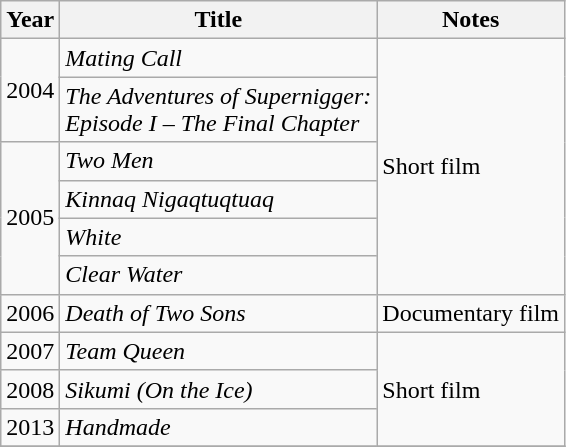<table class="wikitable">
<tr>
<th>Year</th>
<th>Title</th>
<th>Notes</th>
</tr>
<tr>
<td rowspan="2">2004</td>
<td><em>Mating Call</em></td>
<td rowspan=6>Short film</td>
</tr>
<tr>
<td><em>The Adventures of Supernigger:<br>Episode I – The Final Chapter</em></td>
</tr>
<tr>
<td rowspan="4">2005</td>
<td><em>Two Men</em></td>
</tr>
<tr>
<td><em>Kinnaq Nigaqtuqtuaq</em></td>
</tr>
<tr>
<td><em>White</em></td>
</tr>
<tr>
<td><em>Clear Water</em></td>
</tr>
<tr>
<td>2006</td>
<td><em>Death of Two Sons</em></td>
<td>Documentary film</td>
</tr>
<tr>
<td>2007</td>
<td><em>Team Queen</em></td>
<td rowspan=3>Short film</td>
</tr>
<tr>
<td>2008</td>
<td><em>Sikumi (On the Ice)</em></td>
</tr>
<tr>
<td>2013</td>
<td><em>Handmade</em></td>
</tr>
<tr>
</tr>
</table>
